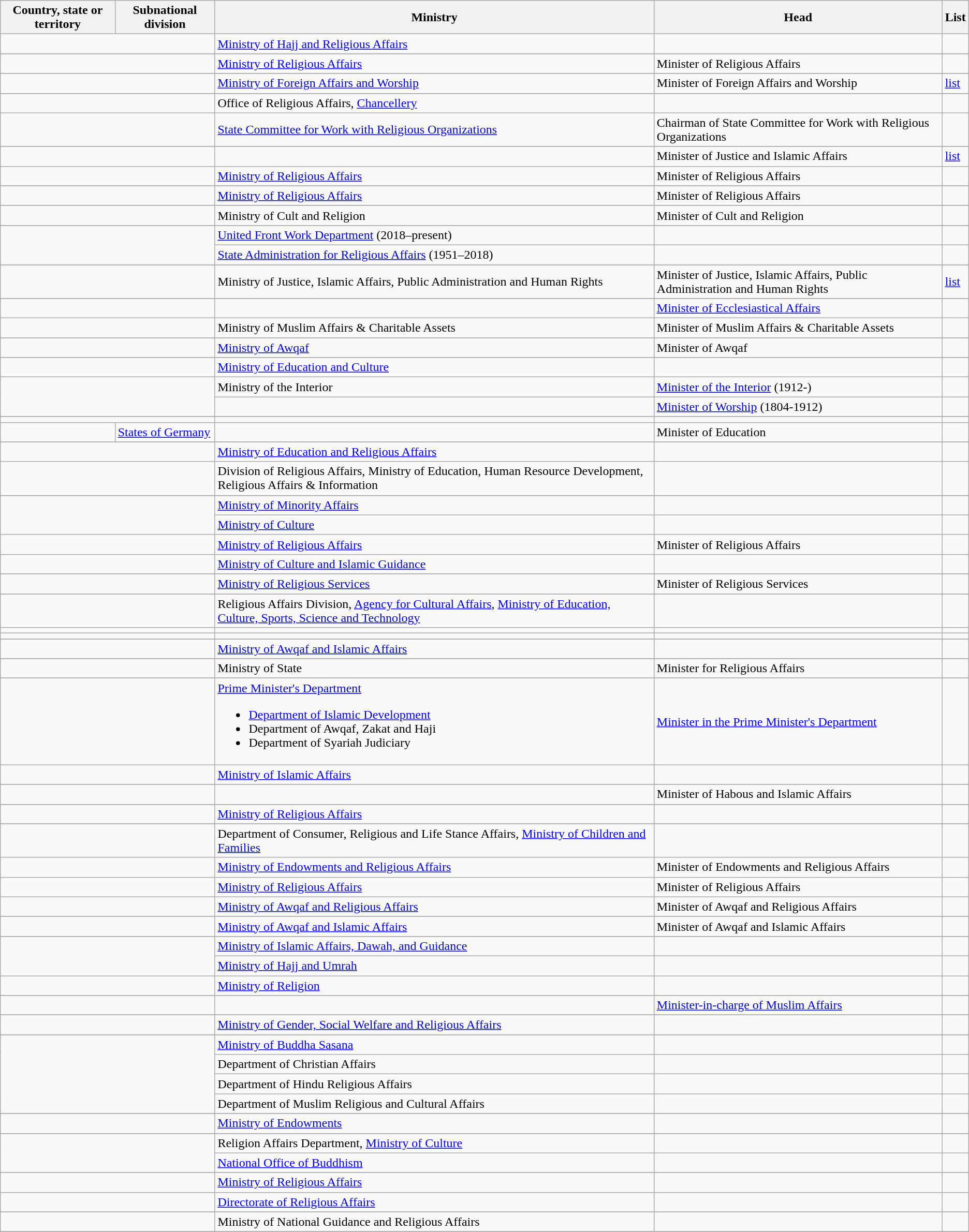<table class="wikitable sortable">
<tr>
<th>Country, state or territory</th>
<th>Subnational division</th>
<th>Ministry</th>
<th>Head</th>
<th>List</th>
</tr>
<tr>
<td colspan="2"></td>
<td><a href='#'>Ministry of Hajj and Religious Affairs</a></td>
<td></td>
<td></td>
</tr>
<tr>
</tr>
<tr>
<td colspan="2"></td>
<td><a href='#'>Ministry of Religious Affairs</a></td>
<td>Minister of Religious Affairs</td>
<td></td>
</tr>
<tr>
</tr>
<tr>
<td colspan="2"></td>
<td><a href='#'>Ministry of Foreign Affairs and Worship</a></td>
<td>Minister of Foreign Affairs and Worship</td>
<td><a href='#'>list</a></td>
</tr>
<tr>
</tr>
<tr>
<td colspan="2"></td>
<td>Office of Religious Affairs, <a href='#'>Chancellery</a></td>
<td></td>
<td></td>
</tr>
<tr>
<td colspan="2"></td>
<td><a href='#'>State Committee for Work with Religious Organizations</a></td>
<td>Chairman of State Committee for Work with Religious Organizations</td>
<td></td>
</tr>
<tr>
</tr>
<tr>
<td colspan="2"></td>
<td></td>
<td>Minister of Justice and Islamic Affairs</td>
<td><a href='#'>list</a></td>
</tr>
<tr>
<td colspan="2"></td>
<td><a href='#'>Ministry of Religious Affairs</a></td>
<td>Minister of Religious Affairs</td>
<td></td>
</tr>
<tr>
</tr>
<tr>
<td colspan="2"></td>
<td><a href='#'>Ministry of Religious Affairs</a></td>
<td>Minister of Religious Affairs</td>
<td></td>
</tr>
<tr>
</tr>
<tr>
<td colspan="2"></td>
<td>Ministry of Cult and Religion</td>
<td>Minister of Cult and Religion</td>
<td></td>
</tr>
<tr>
</tr>
<tr>
<td rowspan="2" colspan="2"></td>
<td><a href='#'>United Front Work Department</a> (2018–present)</td>
<td></td>
<td></td>
</tr>
<tr>
<td><a href='#'>State Administration for Religious Affairs</a> (1951–2018)</td>
<td></td>
<td></td>
</tr>
<tr>
</tr>
<tr>
<td colspan="2"></td>
<td>Ministry of Justice, Islamic Affairs, Public Administration and Human Rights</td>
<td>Minister of Justice, Islamic Affairs, Public Administration and Human Rights</td>
<td><a href='#'>list</a></td>
</tr>
<tr>
</tr>
<tr>
<td colspan="2"></td>
<td></td>
<td><a href='#'>Minister of Ecclesiastical Affairs</a></td>
<td></td>
</tr>
<tr>
<td colspan="2"></td>
<td>Ministry of Muslim Affairs & Charitable Assets</td>
<td>Minister of Muslim Affairs & Charitable Assets</td>
<td></td>
</tr>
<tr>
</tr>
<tr>
<td colspan="2"></td>
<td><a href='#'>Ministry of Awqaf</a></td>
<td>Minister of Awqaf</td>
<td></td>
</tr>
<tr>
</tr>
<tr>
<td colspan="2"></td>
<td><a href='#'>Ministry of Education and Culture</a></td>
<td></td>
<td></td>
</tr>
<tr>
<td rowspan="2" colspan="2"></td>
<td>Ministry of the Interior</td>
<td><a href='#'>Minister of the Interior</a> (1912-)</td>
<td></td>
</tr>
<tr>
<td></td>
<td><a href='#'>Minister of Worship</a> (1804-1912)</td>
<td></td>
</tr>
<tr>
</tr>
<tr>
<td colspan="2"></td>
<td></td>
<td></td>
<td></td>
</tr>
<tr>
<td></td>
<td><a href='#'>States of Germany</a></td>
<td></td>
<td>Minister of Education</td>
<td></td>
</tr>
<tr>
</tr>
<tr>
<td colspan="2"></td>
<td><a href='#'>Ministry of Education and Religious Affairs</a></td>
<td></td>
<td></td>
</tr>
<tr>
<td colspan="2"></td>
<td>Division of Religious Affairs, Ministry of Education, Human Resource Development, Religious Affairs & Information</td>
<td></td>
<td></td>
</tr>
<tr>
</tr>
<tr>
<td rowspan=2 colspan="2"></td>
<td><a href='#'>Ministry of Minority Affairs</a></td>
<td></td>
<td></td>
</tr>
<tr>
<td><a href='#'>Ministry of Culture</a></td>
<td></td>
<td></td>
</tr>
<tr>
<td colspan="2"></td>
<td><a href='#'>Ministry of Religious Affairs</a></td>
<td>Minister of Religious Affairs</td>
<td></td>
</tr>
<tr>
<td colspan="2"></td>
<td><a href='#'>Ministry of Culture and Islamic Guidance</a></td>
<td></td>
<td></td>
</tr>
<tr>
</tr>
<tr>
<td colspan="2"></td>
<td><a href='#'>Ministry of Religious Services</a></td>
<td>Minister of Religious Services</td>
<td></td>
</tr>
<tr>
</tr>
<tr>
<td colspan="2"></td>
<td>Religious Affairs Division, <a href='#'>Agency for Cultural Affairs</a>, <a href='#'>Ministry of Education, Culture, Sports, Science and Technology</a></td>
<td></td>
<td></td>
</tr>
<tr>
<td colspan="2"></td>
<td></td>
<td></td>
<td></td>
</tr>
<tr>
<td colspan="2"></td>
<td></td>
<td></td>
<td></td>
</tr>
<tr>
</tr>
<tr>
<td colspan="2"></td>
<td><a href='#'>Ministry of Awqaf and Islamic Affairs</a></td>
<td></td>
<td></td>
</tr>
<tr>
</tr>
<tr>
<td colspan="2"></td>
<td>Ministry of State</td>
<td>Minister for Religious Affairs</td>
<td></td>
</tr>
<tr>
</tr>
<tr>
<td colspan="2"></td>
<td><a href='#'>Prime Minister's Department</a><br><ul><li><a href='#'>Department of Islamic Development</a></li><li>Department of Awqaf, Zakat and Haji</li><li>Department of Syariah Judiciary</li></ul></td>
<td><a href='#'>Minister in the Prime Minister's Department</a></td>
<td></td>
</tr>
<tr>
<td colspan="2"></td>
<td><a href='#'>Ministry of Islamic Affairs</a></td>
<td></td>
<td></td>
</tr>
<tr>
</tr>
<tr>
<td colspan="2"></td>
<td></td>
<td>Minister of Habous and Islamic Affairs</td>
<td></td>
</tr>
<tr>
</tr>
<tr>
<td colspan="2"></td>
<td><a href='#'>Ministry of Religious Affairs</a></td>
<td></td>
<td></td>
</tr>
<tr>
</tr>
<tr>
<td colspan="2"></td>
<td>Department of Consumer, Religious and Life Stance Affairs, <a href='#'>Ministry of Children and Families</a></td>
<td></td>
<td></td>
</tr>
<tr>
<td colspan="2"></td>
<td><a href='#'>Ministry of Endowments and Religious Affairs</a></td>
<td>Minister of Endowments and Religious Affairs</td>
<td></td>
</tr>
<tr>
<td colspan="2"></td>
<td><a href='#'>Ministry of Religious Affairs</a></td>
<td>Minister of Religious Affairs</td>
<td></td>
</tr>
<tr>
<td colspan="2"></td>
<td><a href='#'>Ministry of Awqaf and Religious Affairs</a></td>
<td>Minister of Awqaf and Religious Affairs</td>
<td></td>
</tr>
<tr>
</tr>
<tr>
<td colspan="2"></td>
<td><a href='#'>Ministry of Awqaf and Islamic Affairs</a></td>
<td>Minister of Awqaf and Islamic Affairs</td>
<td></td>
</tr>
<tr>
</tr>
<tr>
<td rowspan="2" colspan="2"></td>
<td><a href='#'>Ministry of Islamic Affairs, Dawah, and Guidance</a></td>
<td></td>
<td></td>
</tr>
<tr>
<td><a href='#'>Ministry of Hajj and Umrah</a></td>
<td></td>
<td><br></td>
</tr>
<tr>
<td colspan="2"></td>
<td><a href='#'>Ministry of Religion</a></td>
<td></td>
<td></td>
</tr>
<tr>
</tr>
<tr>
<td colspan="2"></td>
<td></td>
<td><a href='#'>Minister-in-charge of Muslim Affairs</a></td>
<td></td>
</tr>
<tr>
</tr>
<tr>
<td colspan="2"></td>
<td><a href='#'>Ministry of Gender, Social Welfare and Religious Affairs</a></td>
<td></td>
<td></td>
</tr>
<tr>
</tr>
<tr>
<td rowspan="4" colspan="2"></td>
<td><a href='#'>Ministry of Buddha Sasana</a></td>
<td></td>
<td></td>
</tr>
<tr>
<td>Department of Christian Affairs</td>
<td></td>
<td></td>
</tr>
<tr>
<td>Department of Hindu Religious Affairs</td>
<td></td>
<td></td>
</tr>
<tr>
<td>Department of Muslim Religious and Cultural Affairs</td>
<td></td>
<td></td>
</tr>
<tr>
</tr>
<tr>
<td colspan="2"></td>
<td><a href='#'>Ministry of Endowments</a></td>
<td></td>
<td></td>
</tr>
<tr>
</tr>
<tr>
<td rowspan="2" colspan="2"></td>
<td>Religion Affairs Department, <a href='#'>Ministry of Culture</a></td>
<td></td>
<td></td>
</tr>
<tr>
<td><a href='#'>National Office of Buddhism</a></td>
<td></td>
<td></td>
</tr>
<tr>
</tr>
<tr>
<td colspan="2"></td>
<td><a href='#'>Ministry of Religious Affairs</a></td>
<td></td>
<td></td>
</tr>
<tr>
<td colspan="2"></td>
<td><a href='#'>Directorate of Religious Affairs</a></td>
<td></td>
<td></td>
</tr>
<tr>
</tr>
<tr>
<td colspan="2"></td>
<td>Ministry of National Guidance and Religious Affairs</td>
<td></td>
<td></td>
</tr>
<tr>
</tr>
</table>
